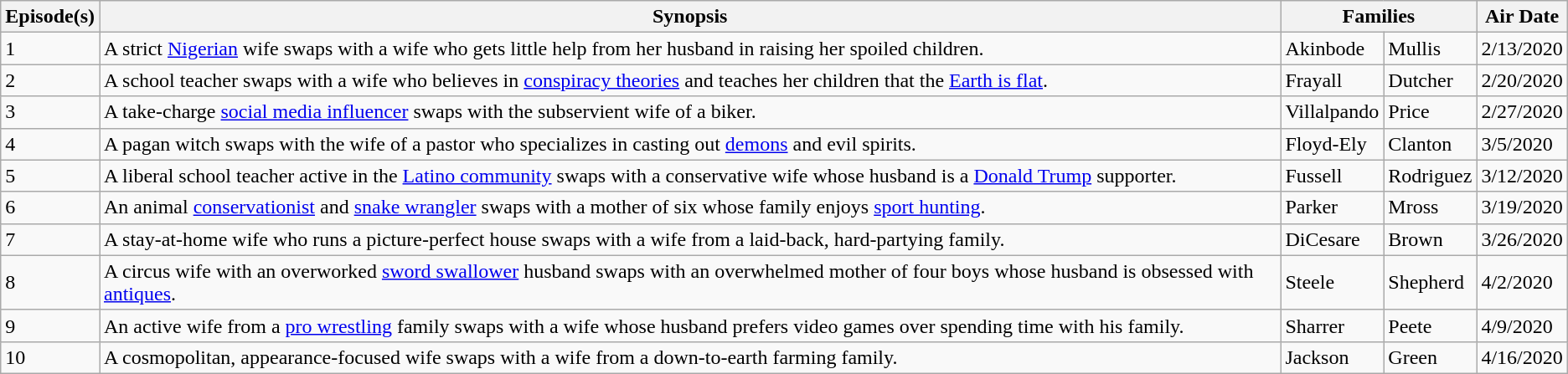<table class="wikitable">
<tr>
<th>Episode(s)</th>
<th>Synopsis</th>
<th colspan="2">Families</th>
<th>Air Date</th>
</tr>
<tr>
<td>1</td>
<td>A strict <a href='#'>Nigerian</a> wife swaps with a wife who gets little help from her husband in raising her spoiled children.</td>
<td>Akinbode</td>
<td>Mullis</td>
<td>2/13/2020</td>
</tr>
<tr>
<td>2</td>
<td>A school teacher swaps with a wife who believes in <a href='#'>conspiracy theories</a> and teaches her children that the <a href='#'>Earth is flat</a>.</td>
<td>Frayall</td>
<td>Dutcher</td>
<td>2/20/2020</td>
</tr>
<tr>
<td>3</td>
<td>A take-charge <a href='#'>social media influencer</a> swaps with the subservient wife of a biker.</td>
<td>Villalpando</td>
<td>Price</td>
<td>2/27/2020</td>
</tr>
<tr>
<td>4</td>
<td>A pagan witch swaps with the wife of a pastor who specializes in casting out <a href='#'>demons</a> and evil spirits.</td>
<td>Floyd-Ely</td>
<td>Clanton</td>
<td>3/5/2020</td>
</tr>
<tr>
<td>5</td>
<td>A liberal school teacher active in the <a href='#'>Latino community</a> swaps with a conservative wife whose husband is a <a href='#'>Donald Trump</a> supporter.</td>
<td>Fussell</td>
<td>Rodriguez</td>
<td>3/12/2020</td>
</tr>
<tr>
<td>6</td>
<td>An animal <a href='#'>conservationist</a> and <a href='#'>snake wrangler</a> swaps with a mother of six whose family enjoys <a href='#'>sport hunting</a>.</td>
<td>Parker</td>
<td>Mross</td>
<td>3/19/2020</td>
</tr>
<tr>
<td>7</td>
<td>A stay-at-home wife who runs a picture-perfect house swaps with a wife from a laid-back, hard-partying family.</td>
<td>DiCesare</td>
<td>Brown</td>
<td>3/26/2020</td>
</tr>
<tr>
<td>8</td>
<td>A circus wife with an overworked <a href='#'>sword swallower</a> husband swaps with an overwhelmed mother of four boys whose husband is obsessed with <a href='#'>antiques</a>.</td>
<td>Steele</td>
<td>Shepherd</td>
<td>4/2/2020</td>
</tr>
<tr>
<td>9</td>
<td>An active wife from a <a href='#'>pro wrestling</a> family swaps with a wife whose husband prefers video games over spending time with his family.</td>
<td>Sharrer</td>
<td>Peete</td>
<td>4/9/2020</td>
</tr>
<tr>
<td>10</td>
<td>A cosmopolitan, appearance-focused wife swaps with a wife from a down-to-earth farming family.</td>
<td>Jackson</td>
<td>Green</td>
<td>4/16/2020</td>
</tr>
</table>
